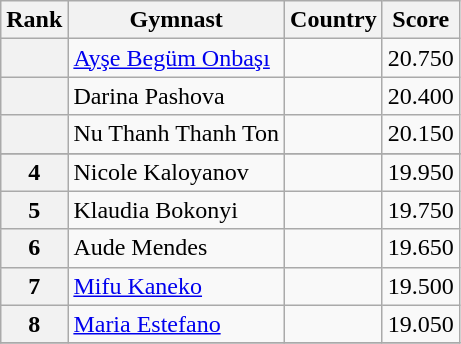<table class="wikitable sortable">
<tr>
<th>Rank</th>
<th>Gymnast</th>
<th>Country</th>
<th>Score</th>
</tr>
<tr>
<th></th>
<td><a href='#'>Ayşe Begüm Onbaşı</a></td>
<td></td>
<td>20.750</td>
</tr>
<tr>
<th></th>
<td>Darina Pashova</td>
<td></td>
<td>20.400</td>
</tr>
<tr>
<th></th>
<td>Nu Thanh Thanh Ton</td>
<td></td>
<td>20.150</td>
</tr>
<tr>
</tr>
<tr>
<th>4</th>
<td>Nicole Kaloyanov</td>
<td></td>
<td>19.950</td>
</tr>
<tr>
<th>5</th>
<td>Klaudia Bokonyi</td>
<td></td>
<td>19.750</td>
</tr>
<tr>
<th>6</th>
<td>Aude Mendes</td>
<td></td>
<td>19.650</td>
</tr>
<tr>
<th>7</th>
<td><a href='#'>Mifu Kaneko</a></td>
<td></td>
<td>19.500</td>
</tr>
<tr>
<th>8</th>
<td><a href='#'>Maria Estefano</a></td>
<td></td>
<td>19.050</td>
</tr>
<tr>
</tr>
</table>
